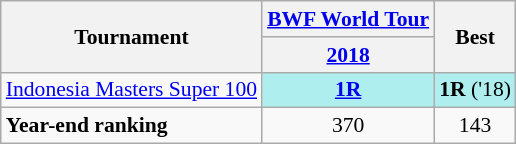<table class="wikitable" style="font-size: 90%; text-align:center">
<tr>
<th rowspan="2">Tournament</th>
<th colspan="1"><a href='#'>BWF World Tour</a></th>
<th rowspan="2">Best</th>
</tr>
<tr>
<th><a href='#'>2018</a></th>
</tr>
<tr>
<td align=left><a href='#'>Indonesia Masters Super 100</a></td>
<td bgcolor=AFEEEE><strong><a href='#'>1R</a></strong></td>
<td bgcolor=AFEEEE><strong>1R</strong> ('18)</td>
</tr>
<tr>
<td align=left><strong>Year-end ranking</strong></td>
<td>370</td>
<td>143</td>
</tr>
</table>
